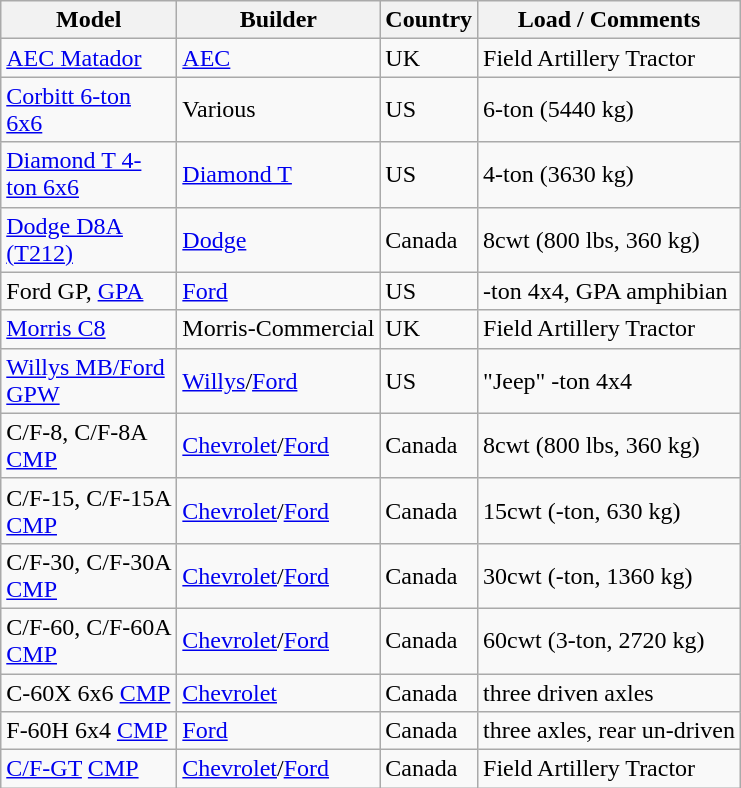<table class="wikitable sortable">
<tr>
<th style="width: 110px;">Model</th>
<th>Builder</th>
<th>Country</th>
<th>Load / Comments</th>
</tr>
<tr>
<td><a href='#'>AEC Matador</a></td>
<td><a href='#'>AEC</a></td>
<td>UK</td>
<td>Field Artillery Tractor</td>
</tr>
<tr>
<td><a href='#'>Corbitt 6-ton 6x6</a></td>
<td>Various</td>
<td>US</td>
<td>6-ton (5440 kg)</td>
</tr>
<tr>
<td><a href='#'>Diamond T 4-ton 6x6</a></td>
<td><a href='#'>Diamond T</a></td>
<td>US</td>
<td>4-ton (3630 kg)</td>
</tr>
<tr>
<td><a href='#'>Dodge D8A (T212)</a></td>
<td><a href='#'>Dodge</a></td>
<td>Canada</td>
<td>8cwt (800 lbs, 360 kg)</td>
</tr>
<tr>
<td>Ford GP, <a href='#'>GPA</a></td>
<td><a href='#'>Ford</a></td>
<td>US</td>
<td>-ton 4x4, GPA amphibian</td>
</tr>
<tr>
<td><a href='#'>Morris C8</a></td>
<td>Morris-Commercial</td>
<td>UK</td>
<td>Field Artillery Tractor</td>
</tr>
<tr>
<td><a href='#'>Willys MB/Ford GPW</a></td>
<td><a href='#'>Willys</a>/<a href='#'>Ford</a></td>
<td>US</td>
<td>"Jeep" -ton 4x4</td>
</tr>
<tr>
<td>C/F-8, C/F-8A <a href='#'>CMP</a></td>
<td><a href='#'>Chevrolet</a>/<a href='#'>Ford</a></td>
<td>Canada</td>
<td>8cwt (800 lbs, 360 kg)</td>
</tr>
<tr>
<td>C/F-15, C/F-15A <a href='#'>CMP</a></td>
<td><a href='#'>Chevrolet</a>/<a href='#'>Ford</a></td>
<td>Canada</td>
<td>15cwt (-ton, 630 kg)</td>
</tr>
<tr>
<td>C/F-30, C/F-30A <a href='#'>CMP</a></td>
<td><a href='#'>Chevrolet</a>/<a href='#'>Ford</a></td>
<td>Canada</td>
<td>30cwt (-ton, 1360 kg)</td>
</tr>
<tr>
<td>C/F-60, C/F-60A <a href='#'>CMP</a></td>
<td><a href='#'>Chevrolet</a>/<a href='#'>Ford</a></td>
<td>Canada</td>
<td>60cwt (3-ton, 2720 kg)</td>
</tr>
<tr>
<td>C-60X 6x6 <a href='#'>CMP</a></td>
<td><a href='#'>Chevrolet</a></td>
<td>Canada</td>
<td>three driven axles</td>
</tr>
<tr>
<td>F-60H 6x4 <a href='#'>CMP</a></td>
<td><a href='#'>Ford</a></td>
<td>Canada</td>
<td>three axles, rear un-driven</td>
</tr>
<tr>
<td><a href='#'>C/F-GT</a> <a href='#'>CMP</a></td>
<td><a href='#'>Chevrolet</a>/<a href='#'>Ford</a></td>
<td>Canada</td>
<td>Field Artillery Tractor</td>
</tr>
</table>
